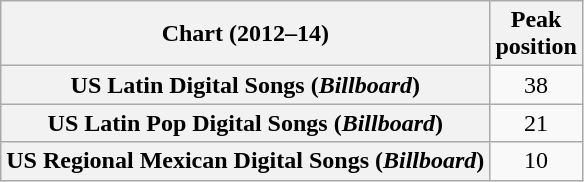<table class="wikitable plainrowheaders sortable" style="text-align:center;">
<tr>
<th scope="col">Chart (2012–14)</th>
<th scope="col">Peak<br>position</th>
</tr>
<tr>
<th scope=row>US Latin Digital Songs (<em>Billboard</em>)</th>
<td style="text-align: center; ">38</td>
</tr>
<tr>
<th scope=row>US Latin Pop Digital Songs (<em>Billboard</em>)</th>
<td style="text-align: center; ">21</td>
</tr>
<tr>
<th scope=row>US Regional Mexican Digital Songs (<em>Billboard</em>)</th>
<td style="text-align: center; ">10</td>
</tr>
</table>
